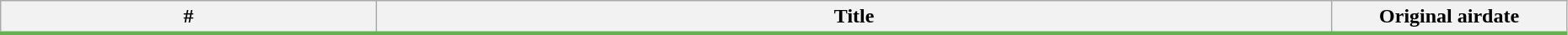<table class="wikitable" width="98%" style="background:#fff;">
<tr style="border-bottom:3px solid #66b04f">
<th>#</th>
<th>Title</th>
<th width="15%">Original airdate<br>
























</th>
</tr>
</table>
